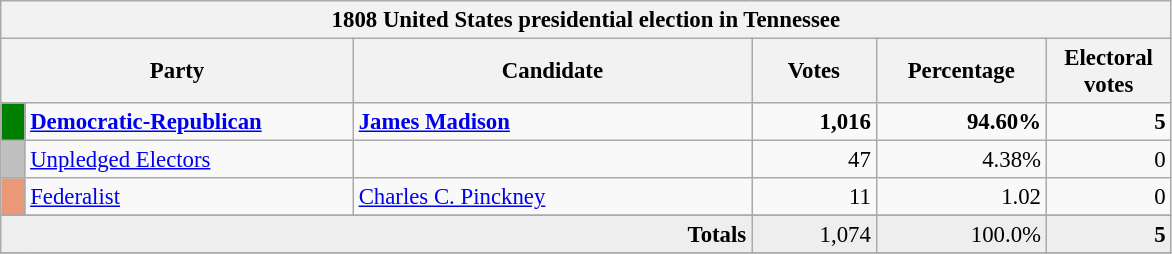<table class="wikitable" style="font-size: 95%;">
<tr>
<th colspan="6">1808 United States presidential election in Tennessee</th>
</tr>
<tr>
<th colspan="2" style="width: 15em">Party</th>
<th style="width: 17em">Candidate</th>
<th style="width: 5em">Votes</th>
<th style="width: 7em">Percentage</th>
<th style="width: 5em">Electoral votes</th>
</tr>
<tr>
<th style="background-color:#008000; width: 3px"></th>
<td style="width: 130px"><strong><a href='#'>Democratic-Republican</a></strong></td>
<td><strong><a href='#'>James Madison</a></strong></td>
<td align="right"><strong>1,016</strong></td>
<td align="right"><strong>94.60%</strong></td>
<td align="right"><strong>5</strong></td>
</tr>
<tr>
<th style="background-color:#c0c0c0; width: 3px"></th>
<td style="width: 130px"><a href='#'>Unpledged Electors</a></td>
<td></td>
<td align="right">47</td>
<td align="right">4.38%</td>
<td align="right">0</td>
</tr>
<tr>
<th style="background-color:#EA9978; width: 3px"></th>
<td style="width: 130px"><a href='#'>Federalist</a></td>
<td><a href='#'>Charles C. Pinckney</a></td>
<td align="right">11</td>
<td align="right">1.02</td>
<td align="right">0</td>
</tr>
<tr>
</tr>
<tr bgcolor="#EEEEEE">
<td colspan="3" align="right"><strong>Totals</strong></td>
<td align="right">1,074</td>
<td align="right">100.0%</td>
<td align="right"><strong>5</strong></td>
</tr>
<tr>
</tr>
</table>
